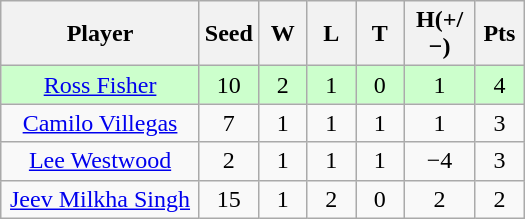<table class="wikitable" style="text-align: center;">
<tr>
<th width=125>Player</th>
<th width=25>Seed</th>
<th width=25>W</th>
<th width=25>L</th>
<th width=25>T</th>
<th width=40>H(+/−)</th>
<th width=25>Pts</th>
</tr>
<tr style="background:#ccffcc;">
<td><a href='#'>Ross Fisher</a></td>
<td>10</td>
<td>2</td>
<td>1</td>
<td>0</td>
<td>1</td>
<td>4</td>
</tr>
<tr>
<td><a href='#'>Camilo Villegas</a></td>
<td>7</td>
<td>1</td>
<td>1</td>
<td>1</td>
<td>1</td>
<td>3</td>
</tr>
<tr>
<td><a href='#'>Lee Westwood</a></td>
<td>2</td>
<td>1</td>
<td>1</td>
<td>1</td>
<td>−4</td>
<td>3</td>
</tr>
<tr>
<td><a href='#'>Jeev Milkha Singh</a></td>
<td>15</td>
<td>1</td>
<td>2</td>
<td>0</td>
<td>2</td>
<td>2</td>
</tr>
</table>
